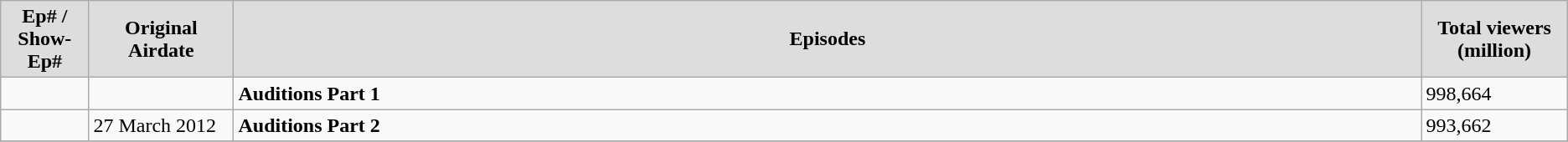<table class="wikitable">
<tr>
<th style="background:#ddd; width:2%;">Ep# / Show-Ep#</th>
<th style="background:#ddd; width:5%;">Original Airdate</th>
<th style="background:#ddd; width:42%;">Episodes</th>
<th style="background:#ddd; width:5%;">Total viewers (million)</th>
</tr>
<tr>
<td></td>
<td></td>
<td><strong>Auditions Part 1</strong></td>
<td>998,664</td>
</tr>
<tr>
<td></td>
<td>27 March 2012</td>
<td><strong>Auditions Part 2</strong></td>
<td>993,662</td>
</tr>
<tr>
</tr>
</table>
